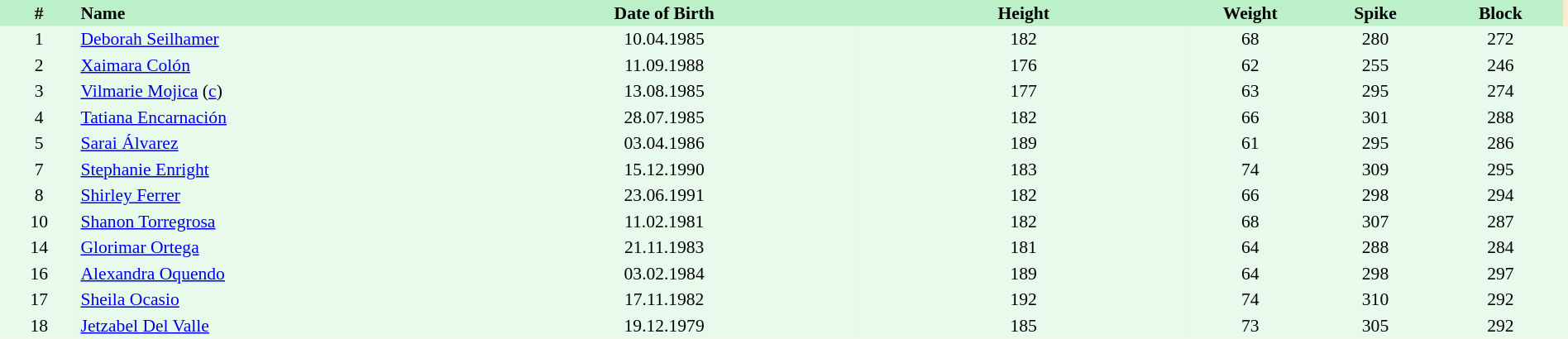<table border=0 cellpadding=2 cellspacing=0  |- bgcolor=#FFECCE style="text-align:center; font-size:90%;" width=100%>
<tr bgcolor=#BBF0C9>
<th width=5%>#</th>
<th width=25% align=left>Name</th>
<th width=25%>Date of Birth</th>
<th width=21%>Height</th>
<th width=8%>Weight</th>
<th width=8%>Spike</th>
<th width=8%>Block</th>
</tr>
<tr bgcolor=#E7FAEC>
<td>1</td>
<td align=left><a href='#'>Deborah Seilhamer</a></td>
<td>10.04.1985</td>
<td>182</td>
<td>68</td>
<td>280</td>
<td>272</td>
<td></td>
</tr>
<tr bgcolor=#E7FAEC>
<td>2</td>
<td align=left><a href='#'>Xaimara Colón</a></td>
<td>11.09.1988</td>
<td>176</td>
<td>62</td>
<td>255</td>
<td>246</td>
<td></td>
</tr>
<tr bgcolor=#E7FAEC>
<td>3</td>
<td align=left><a href='#'>Vilmarie Mojica</a> (<a href='#'>c</a>)</td>
<td>13.08.1985</td>
<td>177</td>
<td>63</td>
<td>295</td>
<td>274</td>
<td></td>
</tr>
<tr bgcolor=#E7FAEC>
<td>4</td>
<td align=left><a href='#'>Tatiana Encarnación</a></td>
<td>28.07.1985</td>
<td>182</td>
<td>66</td>
<td>301</td>
<td>288</td>
<td></td>
</tr>
<tr bgcolor=#E7FAEC>
<td>5</td>
<td align=left><a href='#'>Sarai Álvarez</a></td>
<td>03.04.1986</td>
<td>189</td>
<td>61</td>
<td>295</td>
<td>286</td>
<td></td>
</tr>
<tr bgcolor=#E7FAEC>
<td>7</td>
<td align=left><a href='#'>Stephanie Enright</a></td>
<td>15.12.1990</td>
<td>183</td>
<td>74</td>
<td>309</td>
<td>295</td>
<td></td>
</tr>
<tr bgcolor=#E7FAEC>
<td>8</td>
<td align=left><a href='#'>Shirley Ferrer</a></td>
<td>23.06.1991</td>
<td>182</td>
<td>66</td>
<td>298</td>
<td>294</td>
<td></td>
</tr>
<tr bgcolor=#E7FAEC>
<td>10</td>
<td align=left><a href='#'>Shanon Torregrosa</a></td>
<td>11.02.1981</td>
<td>182</td>
<td>68</td>
<td>307</td>
<td>287</td>
<td></td>
</tr>
<tr bgcolor=#E7FAEC>
<td>14</td>
<td align=left><a href='#'>Glorimar Ortega</a></td>
<td>21.11.1983</td>
<td>181</td>
<td>64</td>
<td>288</td>
<td>284</td>
<td></td>
</tr>
<tr bgcolor=#E7FAEC>
<td>16</td>
<td align=left><a href='#'>Alexandra Oquendo</a></td>
<td>03.02.1984</td>
<td>189</td>
<td>64</td>
<td>298</td>
<td>297</td>
<td></td>
</tr>
<tr bgcolor=#E7FAEC>
<td>17</td>
<td align=left><a href='#'>Sheila Ocasio</a></td>
<td>17.11.1982</td>
<td>192</td>
<td>74</td>
<td>310</td>
<td>292</td>
<td></td>
</tr>
<tr bgcolor=#E7FAEC>
<td>18</td>
<td align=left><a href='#'>Jetzabel Del Valle</a></td>
<td>19.12.1979</td>
<td>185</td>
<td>73</td>
<td>305</td>
<td>292</td>
<td></td>
</tr>
</table>
